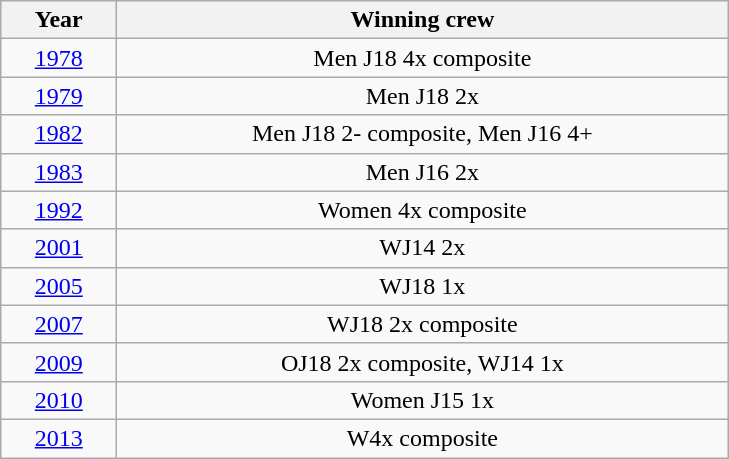<table class="wikitable" style="text-align:center">
<tr>
<th width=70>Year</th>
<th width=400>Winning crew</th>
</tr>
<tr>
<td><a href='#'>1978</a></td>
<td>Men J18 4x composite </td>
</tr>
<tr>
<td><a href='#'>1979</a></td>
<td>Men J18 2x</td>
</tr>
<tr>
<td><a href='#'>1982</a></td>
<td>Men J18 2- composite, Men J16 4+</td>
</tr>
<tr>
<td><a href='#'>1983</a></td>
<td>Men J16 2x</td>
</tr>
<tr>
<td><a href='#'>1992</a></td>
<td>Women 4x composite</td>
</tr>
<tr>
<td><a href='#'>2001</a></td>
<td>WJ14 2x</td>
</tr>
<tr>
<td><a href='#'>2005</a></td>
<td>WJ18 1x</td>
</tr>
<tr>
<td><a href='#'>2007</a></td>
<td>WJ18 2x composite</td>
</tr>
<tr>
<td><a href='#'>2009</a></td>
<td>OJ18 2x composite, WJ14 1x</td>
</tr>
<tr>
<td><a href='#'>2010</a></td>
<td>Women J15 1x</td>
</tr>
<tr>
<td><a href='#'>2013</a></td>
<td>W4x composite</td>
</tr>
</table>
